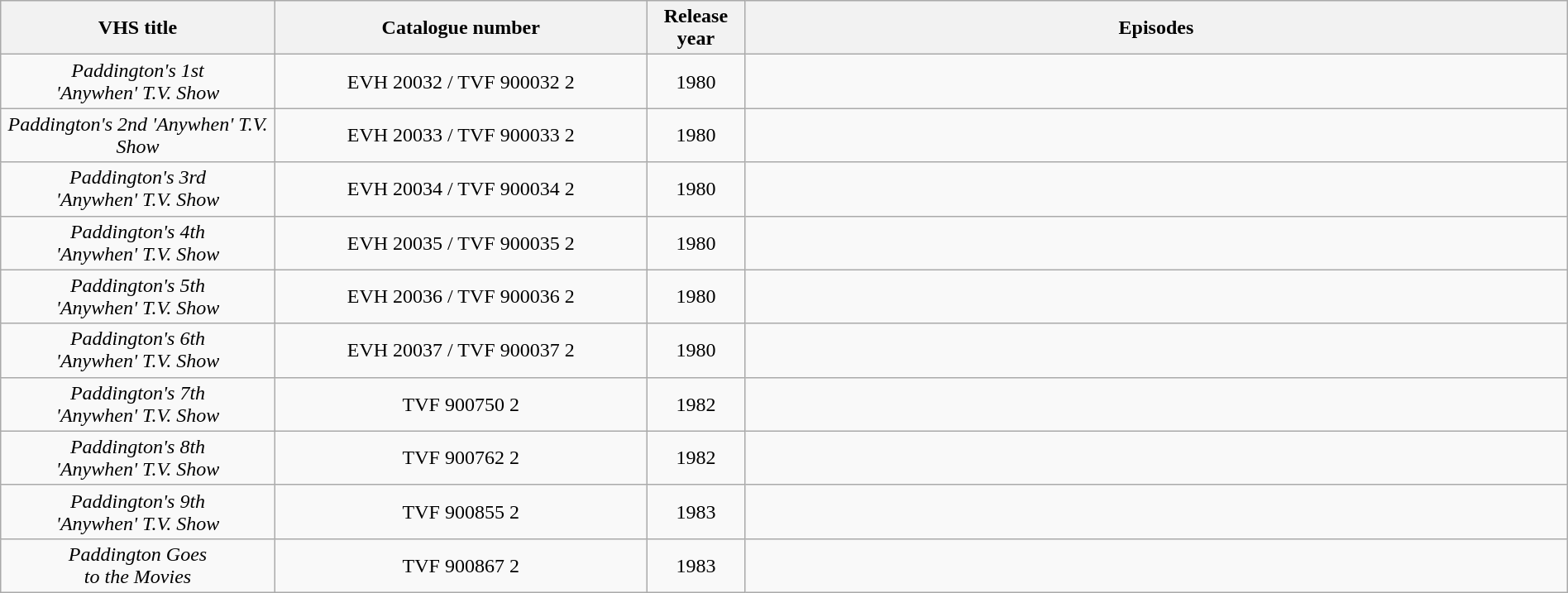<table class="wikitable" style="text-align:center; width:100%;">
<tr>
<th style="width:14%;">VHS title</th>
<th style="width:19%;">Catalogue number</th>
<th style="width:05%;">Release year</th>
<th style="width:42%;">Episodes</th>
</tr>
<tr>
<td><em>Paddington's 1st<br>'Anywhen' T.V. Show</em></td>
<td>EVH 20032 / TVF 900032 2</td>
<td>1980</td>
<td></td>
</tr>
<tr>
<td><em>Paddington's 2nd 'Anywhen' T.V. Show</em></td>
<td>EVH 20033 / TVF 900033 2</td>
<td>1980</td>
<td></td>
</tr>
<tr>
<td><em>Paddington's 3rd<br>'Anywhen' T.V. Show</em></td>
<td>EVH 20034 / TVF 900034 2</td>
<td>1980</td>
<td></td>
</tr>
<tr>
<td><em>Paddington's 4th<br>'Anywhen' T.V. Show</em></td>
<td>EVH 20035 / TVF 900035 2</td>
<td>1980</td>
<td></td>
</tr>
<tr>
<td><em>Paddington's 5th<br>'Anywhen' T.V. Show</em></td>
<td>EVH 20036 / TVF 900036 2</td>
<td>1980</td>
<td></td>
</tr>
<tr>
<td><em>Paddington's 6th<br>'Anywhen' T.V. Show</em></td>
<td>EVH 20037 / TVF 900037 2</td>
<td>1980</td>
<td></td>
</tr>
<tr>
<td><em>Paddington's 7th<br>'Anywhen' T.V. Show</em></td>
<td>TVF 900750 2</td>
<td>1982</td>
<td></td>
</tr>
<tr>
<td><em>Paddington's 8th<br>'Anywhen' T.V. Show</em></td>
<td>TVF 900762 2</td>
<td>1982</td>
<td></td>
</tr>
<tr>
<td><em>Paddington's 9th<br>'Anywhen' T.V. Show</em></td>
<td>TVF 900855 2</td>
<td>1983</td>
<td></td>
</tr>
<tr>
<td><em>Paddington Goes<br>to the Movies</em></td>
<td>TVF 900867 2</td>
<td>1983</td>
<td></td>
</tr>
</table>
